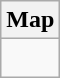<table class="wikitable">
<tr>
<th>Map</th>
</tr>
<tr>
<td align="center"><div><br> 












</div></td>
</tr>
</table>
